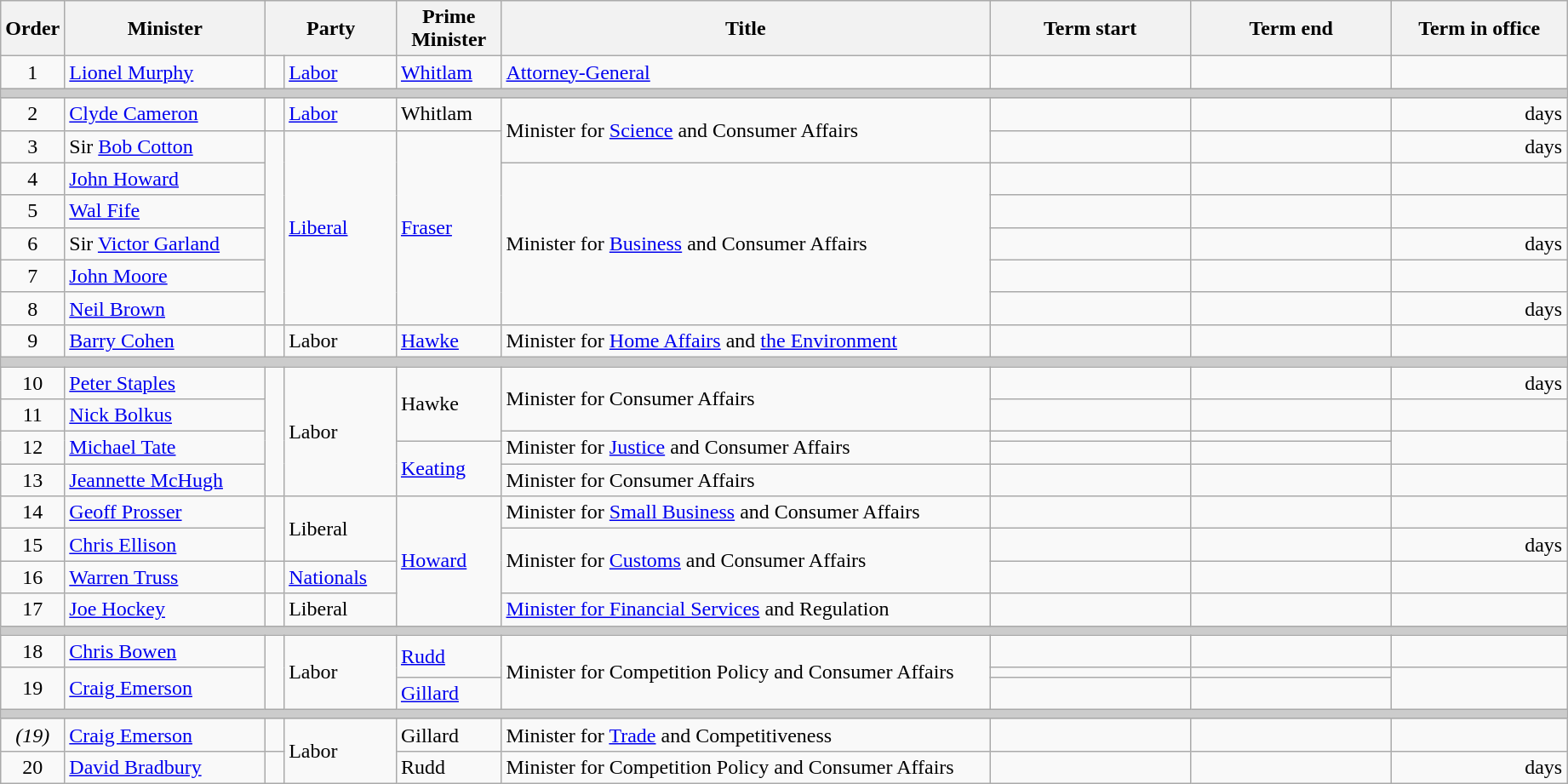<table class="wikitable">
<tr>
<th width=5>Order</th>
<th width=150>Minister</th>
<th width=95 colspan="2">Party</th>
<th width=75>Prime Minister</th>
<th width=375>Title</th>
<th width=150>Term start</th>
<th width=150>Term end</th>
<th width=130>Term in office</th>
</tr>
<tr>
<td align=center>1</td>
<td><a href='#'>Lionel Murphy</a></td>
<td> </td>
<td><a href='#'>Labor</a></td>
<td><a href='#'>Whitlam</a></td>
<td><a href='#'>Attorney-General</a></td>
<td align=center></td>
<td align=center></td>
<td align=right></td>
</tr>
<tr>
<th colspan=9 style="background: #cccccc;"></th>
</tr>
<tr>
<td align=center>2</td>
<td><a href='#'>Clyde Cameron</a></td>
<td> </td>
<td><a href='#'>Labor</a></td>
<td>Whitlam</td>
<td rowspan = "2">Minister for <a href='#'>Science</a> and Consumer Affairs</td>
<td align=center></td>
<td align=center></td>
<td align=right> days</td>
</tr>
<tr>
<td align=center>3</td>
<td>Sir <a href='#'>Bob Cotton</a></td>
<td rowspan="6" ></td>
<td rowspan = "6"><a href='#'>Liberal</a></td>
<td rowspan=6><a href='#'>Fraser</a></td>
<td align=center></td>
<td align=center></td>
<td align=right> days</td>
</tr>
<tr>
<td align=center>4</td>
<td><a href='#'>John Howard</a></td>
<td rowspan=5>Minister for <a href='#'>Business</a> and Consumer Affairs</td>
<td align=center></td>
<td align=center></td>
<td align=right></td>
</tr>
<tr>
<td align=center>5</td>
<td><a href='#'>Wal Fife</a></td>
<td align=center></td>
<td align=center></td>
<td align=right></td>
</tr>
<tr>
<td align=center>6</td>
<td>Sir <a href='#'>Victor Garland</a></td>
<td align=center></td>
<td align=center></td>
<td align=right> days</td>
</tr>
<tr>
<td align=center>7</td>
<td><a href='#'>John Moore</a></td>
<td align=center></td>
<td align=center></td>
<td align=right></td>
</tr>
<tr>
<td align=center>8</td>
<td><a href='#'>Neil Brown</a></td>
<td align=center></td>
<td align=center></td>
<td align=right> days</td>
</tr>
<tr>
<td align=center>9</td>
<td><a href='#'>Barry Cohen</a></td>
<td></td>
<td>Labor</td>
<td><a href='#'>Hawke</a></td>
<td>Minister for <a href='#'>Home Affairs</a> and <a href='#'>the Environment</a></td>
<td align=center></td>
<td align=center></td>
<td align=right></td>
</tr>
<tr>
<th colspan=9 style="background: #cccccc;"></th>
</tr>
<tr>
<td align=center>10</td>
<td><a href='#'>Peter Staples</a></td>
<td rowspan="5" ></td>
<td rowspan=5>Labor</td>
<td rowspan=3>Hawke</td>
<td rowspan=2>Minister for Consumer Affairs</td>
<td align=center></td>
<td align=center></td>
<td align=right> days</td>
</tr>
<tr>
<td align=center>11</td>
<td><a href='#'>Nick Bolkus</a></td>
<td align=center></td>
<td align=center></td>
<td align=right></td>
</tr>
<tr>
<td rowspan=2 align=center>12</td>
<td rowspan=2><a href='#'>Michael Tate</a></td>
<td rowspan=2>Minister for <a href='#'>Justice</a> and Consumer Affairs</td>
<td align=center></td>
<td align=center></td>
<td rowspan=2 align=right></td>
</tr>
<tr>
<td rowspan=2><a href='#'>Keating</a></td>
<td align=center></td>
<td align=center></td>
</tr>
<tr>
<td align=center>13</td>
<td><a href='#'>Jeannette McHugh</a></td>
<td>Minister for Consumer Affairs</td>
<td align=center></td>
<td align=center></td>
<td align=right><strong></strong></td>
</tr>
<tr>
<td align=center>14</td>
<td><a href='#'>Geoff Prosser</a></td>
<td rowspan="2" ></td>
<td rowspan=2>Liberal</td>
<td rowspan=4><a href='#'>Howard</a></td>
<td>Minister for <a href='#'>Small Business</a> and Consumer Affairs</td>
<td align=center></td>
<td align=center></td>
<td align=right></td>
</tr>
<tr>
<td align=center>15</td>
<td><a href='#'>Chris Ellison</a></td>
<td rowspan=2>Minister for <a href='#'>Customs</a> and Consumer Affairs</td>
<td align=center></td>
<td align=center></td>
<td align=right> days</td>
</tr>
<tr>
<td align=center>16</td>
<td><a href='#'>Warren Truss</a></td>
<td></td>
<td><a href='#'>Nationals</a></td>
<td align=center></td>
<td align=center></td>
<td align=right></td>
</tr>
<tr>
<td align=center>17</td>
<td><a href='#'>Joe Hockey</a></td>
<td></td>
<td>Liberal</td>
<td><a href='#'>Minister for Financial Services</a> and Regulation</td>
<td align=center></td>
<td align=center></td>
<td align=right></td>
</tr>
<tr>
<th colspan=9 style="background: #cccccc;"></th>
</tr>
<tr>
<td align=center>18</td>
<td><a href='#'>Chris Bowen</a></td>
<td rowspan="3" ></td>
<td rowspan=3>Labor</td>
<td rowspan=2><a href='#'>Rudd</a></td>
<td rowspan=3>Minister for Competition Policy and Consumer Affairs</td>
<td align=center></td>
<td align=center></td>
<td align=right></td>
</tr>
<tr>
<td rowspan=2 align=center>19</td>
<td rowspan=2><a href='#'>Craig Emerson</a></td>
<td align=center></td>
<td align=center></td>
<td rowspan=2 align=right></td>
</tr>
<tr>
<td><a href='#'>Gillard</a></td>
<td align=center></td>
<td align=center></td>
</tr>
<tr>
<th colspan=9 style="background: #cccccc;"></th>
</tr>
<tr>
<td align=center><em>(19)</em></td>
<td><a href='#'>Craig Emerson</a></td>
<td></td>
<td rowspan=2>Labor</td>
<td>Gillard</td>
<td>Minister for <a href='#'>Trade</a> and Competitiveness</td>
<td align=center></td>
<td align=center></td>
<td align=right></td>
</tr>
<tr>
<td align=center>20</td>
<td><a href='#'>David Bradbury</a></td>
<td></td>
<td>Rudd</td>
<td>Minister for Competition Policy and Consumer Affairs</td>
<td align=center></td>
<td align=center></td>
<td align=right> days</td>
</tr>
</table>
